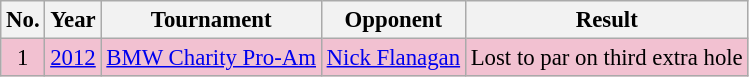<table class="wikitable" style="font-size:95%;">
<tr>
<th>No.</th>
<th>Year</th>
<th>Tournament</th>
<th>Opponent</th>
<th>Result</th>
</tr>
<tr style="background:#F2C1D1;">
<td align=center>1</td>
<td align=center><a href='#'>2012</a></td>
<td><a href='#'>BMW Charity Pro-Am</a></td>
<td> <a href='#'>Nick Flanagan</a></td>
<td>Lost to par on third extra hole</td>
</tr>
</table>
